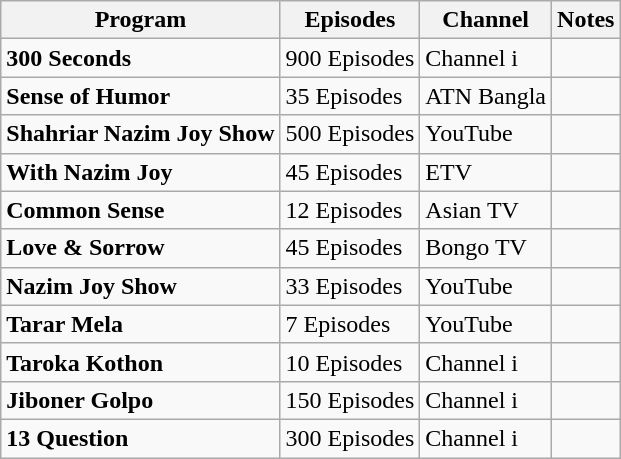<table class="wikitable">
<tr>
<th><strong>Program</strong></th>
<th><strong>Episodes</strong></th>
<th><strong>Channel</strong></th>
<th>Notes</th>
</tr>
<tr>
<td><strong>300 Seconds</strong></td>
<td>900 Episodes</td>
<td>Channel i</td>
<td></td>
</tr>
<tr>
<td><strong>Sense of Humor</strong></td>
<td>35 Episodes</td>
<td>ATN Bangla</td>
<td></td>
</tr>
<tr>
<td><strong>Shahriar Nazim Joy Show</strong></td>
<td>500 Episodes</td>
<td>YouTube</td>
<td></td>
</tr>
<tr>
<td><strong>With Nazim Joy</strong></td>
<td>45 Episodes</td>
<td>ETV</td>
<td></td>
</tr>
<tr>
<td><strong>Common Sense</strong></td>
<td>12 Episodes</td>
<td>Asian TV</td>
<td></td>
</tr>
<tr>
<td><strong>Love & Sorrow</strong></td>
<td>45 Episodes</td>
<td>Bongo TV</td>
<td></td>
</tr>
<tr>
<td><strong>Nazim Joy Show</strong></td>
<td>33 Episodes</td>
<td>YouTube</td>
<td></td>
</tr>
<tr>
<td><strong>Tarar Mela</strong></td>
<td>7 Episodes</td>
<td>YouTube</td>
<td></td>
</tr>
<tr>
<td><strong>Taroka Kothon</strong></td>
<td>10 Episodes</td>
<td>Channel i</td>
<td></td>
</tr>
<tr>
<td><strong>Jiboner Golpo</strong></td>
<td>150 Episodes</td>
<td>Channel i</td>
<td></td>
</tr>
<tr>
<td><strong>13 Question</strong></td>
<td>300 Episodes</td>
<td>Channel i</td>
<td></td>
</tr>
</table>
